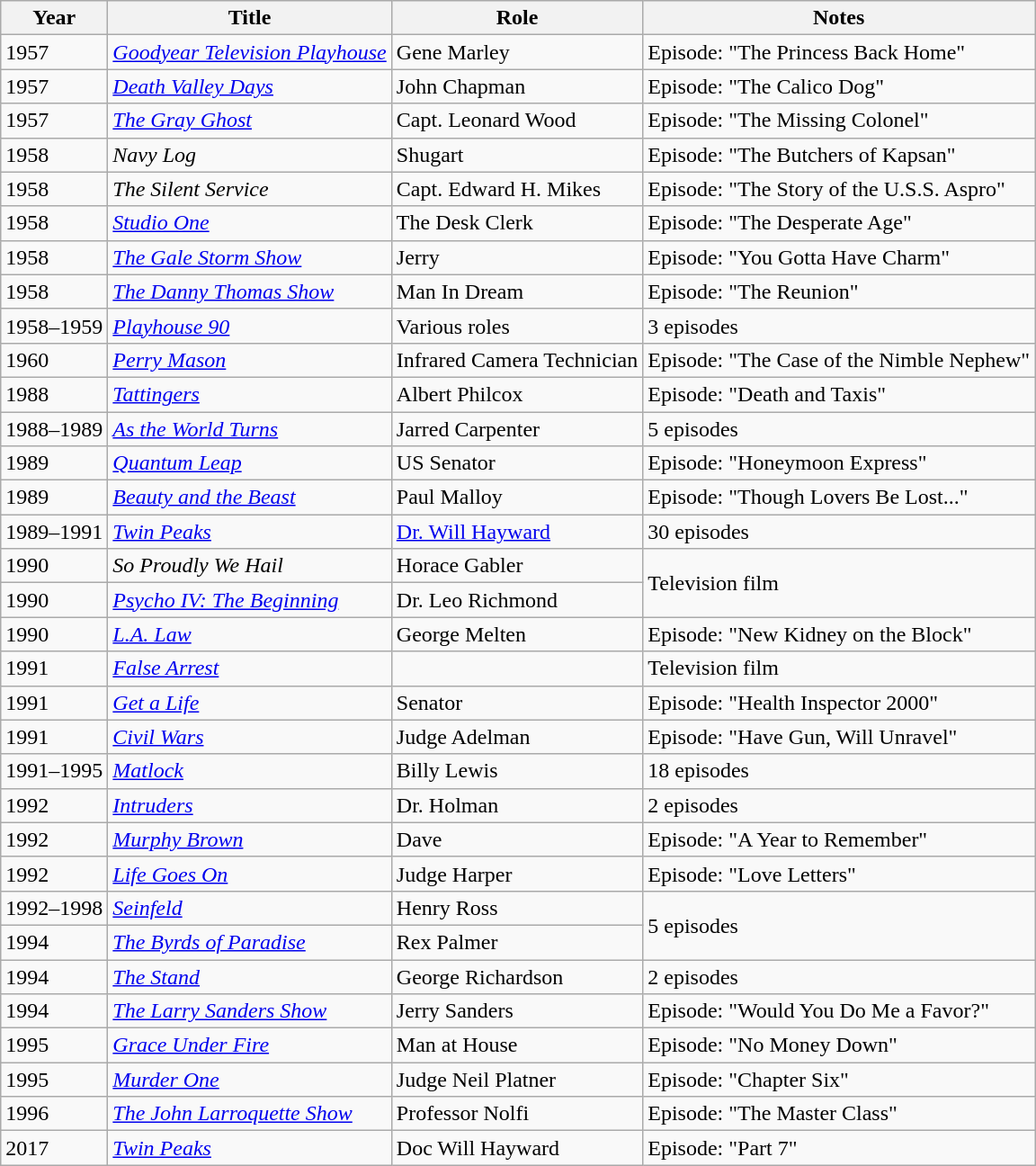<table class="wikitable sortable">
<tr>
<th>Year</th>
<th>Title</th>
<th>Role</th>
<th>Notes</th>
</tr>
<tr>
<td>1957</td>
<td><em><a href='#'>Goodyear Television Playhouse</a></em></td>
<td>Gene Marley</td>
<td>Episode: "The Princess Back Home"</td>
</tr>
<tr>
<td>1957</td>
<td><em><a href='#'>Death Valley Days</a></em></td>
<td>John Chapman</td>
<td>Episode: "The Calico Dog"</td>
</tr>
<tr>
<td>1957</td>
<td><a href='#'><em>The Gray Ghost</em></a></td>
<td>Capt. Leonard Wood</td>
<td>Episode: "The Missing Colonel"</td>
</tr>
<tr>
<td>1958</td>
<td><em>Navy Log</em></td>
<td>Shugart</td>
<td>Episode: "The Butchers of Kapsan"</td>
</tr>
<tr>
<td>1958</td>
<td><em>The Silent Service</em></td>
<td>Capt. Edward H. Mikes</td>
<td>Episode: "The Story of the U.S.S. Aspro"</td>
</tr>
<tr>
<td>1958</td>
<td><a href='#'><em>Studio One</em></a></td>
<td>The Desk Clerk</td>
<td>Episode: "The Desperate Age"</td>
</tr>
<tr>
<td>1958</td>
<td><em><a href='#'>The Gale Storm Show</a></em></td>
<td>Jerry</td>
<td>Episode: "You Gotta Have Charm"</td>
</tr>
<tr>
<td>1958</td>
<td><em><a href='#'>The Danny Thomas Show</a></em></td>
<td>Man In Dream</td>
<td>Episode: "The Reunion"</td>
</tr>
<tr>
<td>1958–1959</td>
<td><em><a href='#'>Playhouse 90</a></em></td>
<td>Various roles</td>
<td>3 episodes</td>
</tr>
<tr>
<td>1960</td>
<td><a href='#'><em>Perry Mason</em></a></td>
<td>Infrared Camera Technician</td>
<td>Episode: "The Case of the Nimble Nephew"</td>
</tr>
<tr>
<td>1988</td>
<td><em><a href='#'>Tattingers</a></em></td>
<td>Albert Philcox</td>
<td>Episode: "Death and Taxis"</td>
</tr>
<tr>
<td>1988–1989</td>
<td><em><a href='#'>As the World Turns</a></em></td>
<td>Jarred Carpenter</td>
<td>5 episodes</td>
</tr>
<tr>
<td>1989</td>
<td><em><a href='#'>Quantum Leap</a></em></td>
<td>US Senator</td>
<td>Episode: "Honeymoon Express"</td>
</tr>
<tr>
<td>1989</td>
<td><a href='#'><em>Beauty and the Beast</em></a></td>
<td>Paul Malloy</td>
<td>Episode: "Though Lovers Be Lost..."</td>
</tr>
<tr>
<td>1989–1991</td>
<td><em><a href='#'>Twin Peaks</a></em></td>
<td><a href='#'>Dr. Will Hayward</a></td>
<td>30 episodes</td>
</tr>
<tr>
<td>1990</td>
<td><em>So Proudly We Hail</em></td>
<td>Horace Gabler</td>
<td rowspan="2">Television film</td>
</tr>
<tr>
<td>1990</td>
<td><em><a href='#'>Psycho IV: The Beginning</a></em></td>
<td>Dr. Leo Richmond</td>
</tr>
<tr>
<td>1990</td>
<td><em><a href='#'>L.A. Law</a></em></td>
<td>George Melten</td>
<td>Episode: "New Kidney on the Block"</td>
</tr>
<tr>
<td>1991</td>
<td><a href='#'><em>False Arrest</em></a></td>
<td></td>
<td>Television film</td>
</tr>
<tr>
<td>1991</td>
<td><a href='#'><em>Get a Life</em></a></td>
<td>Senator</td>
<td>Episode: "Health Inspector 2000"</td>
</tr>
<tr>
<td>1991</td>
<td><a href='#'><em>Civil Wars</em></a></td>
<td>Judge Adelman</td>
<td>Episode: "Have Gun, Will Unravel"</td>
</tr>
<tr>
<td>1991–1995</td>
<td><a href='#'><em>Matlock</em></a></td>
<td>Billy Lewis</td>
<td>18 episodes</td>
</tr>
<tr>
<td>1992</td>
<td><a href='#'><em>Intruders</em></a></td>
<td>Dr. Holman</td>
<td>2 episodes</td>
</tr>
<tr>
<td>1992</td>
<td><em><a href='#'>Murphy Brown</a></em></td>
<td>Dave</td>
<td>Episode: "A Year to Remember"</td>
</tr>
<tr>
<td>1992</td>
<td><a href='#'><em>Life Goes On</em></a></td>
<td>Judge Harper</td>
<td>Episode: "Love Letters"</td>
</tr>
<tr>
<td>1992–1998</td>
<td><em><a href='#'>Seinfeld</a></em></td>
<td>Henry Ross</td>
<td rowspan="2">5 episodes</td>
</tr>
<tr>
<td>1994</td>
<td><em><a href='#'>The Byrds of Paradise</a></em></td>
<td>Rex Palmer</td>
</tr>
<tr>
<td>1994</td>
<td><a href='#'><em>The Stand</em></a></td>
<td>George Richardson</td>
<td>2 episodes</td>
</tr>
<tr>
<td>1994</td>
<td><em><a href='#'>The Larry Sanders Show</a></em></td>
<td>Jerry Sanders</td>
<td>Episode: "Would You Do Me a Favor?"</td>
</tr>
<tr>
<td>1995</td>
<td><em><a href='#'>Grace Under Fire</a></em></td>
<td>Man at House</td>
<td>Episode: "No Money Down"</td>
</tr>
<tr>
<td>1995</td>
<td><a href='#'><em>Murder One</em></a></td>
<td>Judge Neil Platner</td>
<td>Episode: "Chapter Six"</td>
</tr>
<tr>
<td>1996</td>
<td><em><a href='#'>The John Larroquette Show</a></em></td>
<td>Professor Nolfi</td>
<td>Episode: "The Master Class"</td>
</tr>
<tr>
<td>2017</td>
<td><a href='#'><em>Twin Peaks</em></a></td>
<td>Doc Will Hayward</td>
<td>Episode: "Part 7"</td>
</tr>
</table>
